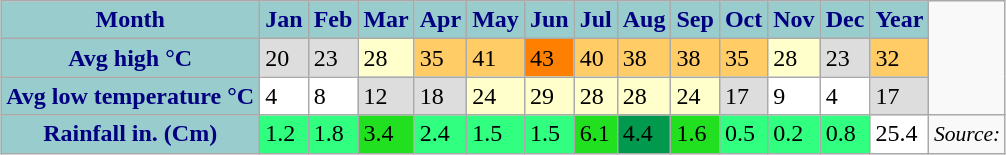<table class="wikitable" style="margin:1em auto">
<tr>
<th style="background:#9cc; color:navy; height:17px;">Month</th>
<th style="background:#9cc; color:navy;">Jan</th>
<th style="background:#9cc; color:navy;">Feb</th>
<th style="background:#9cc; color:navy;">Mar</th>
<th style="background:#9cc; color:navy;">Apr</th>
<th style="background:#9cc; color:navy;">May</th>
<th style="background:#9cc; color:navy;">Jun</th>
<th style="background:#9cc; color:navy;">Jul</th>
<th style="background:#9cc; color:navy;">Aug</th>
<th style="background:#9cc; color:navy;">Sep</th>
<th style="background:#9cc; color:navy;">Oct</th>
<th style="background:#9cc; color:navy;">Nov</th>
<th style="background:#9cc; color:navy;">Dec</th>
<th style="background:#9cc; color:navy;">Year</th>
</tr>
<tr>
<th style="background:#9cc; color:navy;">Avg high °C</th>
<td style="background:#ddd; color:#000;">20</td>
<td style="background:#ddd; color:#000;">23</td>
<td style="background:#ffc; color:#000;">28</td>
<td style="background:#fc6; color:#000;">35</td>
<td style="background:#fc6; color:#000;">41</td>
<td style="background:#ff8000; color:#000;">43</td>
<td style="background:#fc6; color:#000;">40</td>
<td style="background:#fc6; color:#000;">38</td>
<td style="background:#fc6; color:#000;">38</td>
<td style="background:#fc6; color:#000;">35</td>
<td style="background:#ffc; color:#000;">28</td>
<td style="background:#ddd; color:#000;">23</td>
<td style="background:#fc6; color:#000;">32</td>
</tr>
<tr>
<th style="background:#9cc; color:navy; height:16px;">Avg low temperature °C</th>
<td style="background:#fff; color:black;">4</td>
<td style="background:#fff; color:black;">8</td>
<td style="background:#ddd; color:black;">12</td>
<td style="background:#ddd; color:black;">18</td>
<td style="background:#ffc; color:black;">24</td>
<td style="background:#ffc; color:black;">29</td>
<td style="background:#ffc; color:black;">28</td>
<td style="background:#ffc; color:black;">28</td>
<td style="background:#ffc; color:black;">24</td>
<td style="background:#ddd; color:black;">17</td>
<td style="background:#fff; color:black;">9</td>
<td style="background:#fff; color:black;">4</td>
<td style="background:#ddd; color:black;">17</td>
</tr>
<tr>
<th style="background:#9cc; color:navy;">Rainfall in. (Cm)</th>
<td style="background: #30FF80;">1.2</td>
<td style="background: #30FF80;">1.8</td>
<td style="background: #20E020;">3.4</td>
<td style="background: #30FF80;">2.4</td>
<td style="background: #30FF80;">1.5</td>
<td style="background: #30FF80;">1.5</td>
<td style="background: #20E020;">6.1</td>
<td style="background: #00994D;">4.4</td>
<td style="background: #20E020;">1.6</td>
<td style="background: #30FF80;">0.5</td>
<td style="background: #30FF80;">0.2</td>
<td style="background: #30FF80;">0.8</td>
<td style="background:#fff;">25.4</td>
<td colspan="14" style="text-align:center;font-size:90%;"><em>Source: </em></td>
</tr>
</table>
